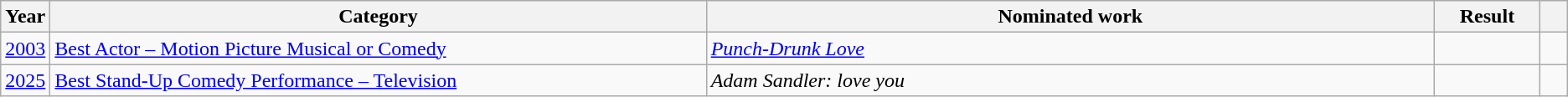<table class="wikitable">
<tr>
<th scope="col" style="width:1em;">Year</th>
<th scope="col" style="width:35em;">Category</th>
<th scope="col" style="width:39em;">Nominated work</th>
<th scope="col" style="width:5em;">Result</th>
<th scope="col" style="width:1em;"class="unsortable"></th>
</tr>
<tr>
<td><a href='#'>2003</a></td>
<td><a href='#'>Best Actor – Motion Picture Musical or Comedy</a></td>
<td><em><a href='#'>Punch-Drunk Love</a></em></td>
<td></td>
<td></td>
</tr>
<tr>
<td><a href='#'>2025</a></td>
<td><a href='#'>Best Stand-Up Comedy Performance – Television</a></td>
<td><em>Adam Sandler: love you</td>
<td></td>
<td></td>
</tr>
</table>
